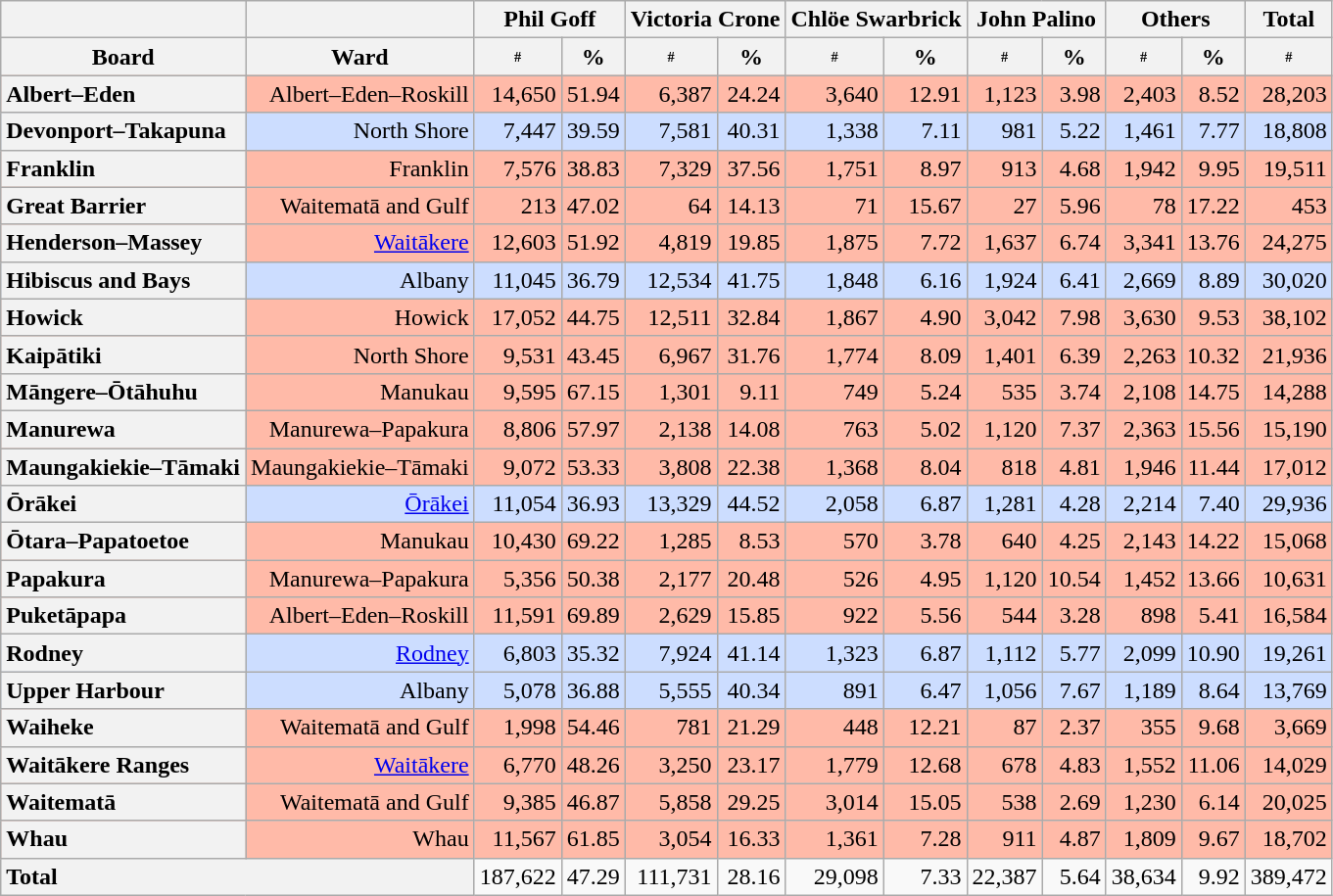<table class="wikitable sortable" style="text-align:right;">
<tr>
<th></th>
<th></th>
<th scope="col" align=center colspan=2>Phil Goff</th>
<th scope="col" align=center colspan=2>Victoria Crone</th>
<th scope="col" align=center colspan=2>Chlöe Swarbrick</th>
<th scope="col" align=center colspan=2>John Palino</th>
<th scope="col" align=center colspan=2>Others</th>
<th scope="col" align=center colspan=2>Total</th>
</tr>
<tr>
<th scope="col" align=center>Board</th>
<th scope="col" align=center>Ward</th>
<th scope="col" style="text-align:center; font-size: 60%" data-sort-type="number">#</th>
<th scope="col" align=center data-sort-type="number">%</th>
<th scope="col" style="text-align:center; font-size: 60%" data-sort-type="number">#</th>
<th scope="col" align=center data-sort-type="number">%</th>
<th scope="col" style="text-align:center; font-size: 60%" data-sort-type="number">#</th>
<th scope="col" align=center data-sort-type="number">%</th>
<th scope="col" style="text-align:center; font-size: 60%" data-sort-type="number">#</th>
<th scope="col" align=center data-sort-type="number">%</th>
<th scope="col" style="text-align:center; font-size: 60%" data-sort-type="number">#</th>
<th scope="col" align=center data-sort-type="number">%</th>
<th scope="col" style="text-align:center; font-size: 60%" data-sort-type="number">#</th>
</tr>
<tr bgcolor="#FFBAA8">
<th scope="row" style="text-align:left;">Albert–Eden</th>
<td>Albert–Eden–Roskill</td>
<td>14,650</td>
<td>51.94</td>
<td>6,387</td>
<td>24.24</td>
<td>3,640</td>
<td>12.91</td>
<td>1,123</td>
<td>3.98</td>
<td>2,403</td>
<td>8.52</td>
<td>28,203</td>
</tr>
<tr bgcolor="#CCDDFF">
<th scope="row" style="text-align:left;">Devonport–Takapuna</th>
<td>North Shore</td>
<td>7,447</td>
<td>39.59</td>
<td>7,581</td>
<td>40.31</td>
<td>1,338</td>
<td>7.11</td>
<td>981</td>
<td>5.22</td>
<td>1,461</td>
<td>7.77</td>
<td>18,808</td>
</tr>
<tr bgcolor="#FFBAA8">
<th scope="row" style="text-align:left;">Franklin</th>
<td>Franklin</td>
<td>7,576</td>
<td>38.83</td>
<td>7,329</td>
<td>37.56</td>
<td>1,751</td>
<td>8.97</td>
<td>913</td>
<td>4.68</td>
<td>1,942</td>
<td>9.95</td>
<td>19,511</td>
</tr>
<tr bgcolor="#FFBAA8">
<th scope="row" style="text-align:left;">Great Barrier</th>
<td>Waitematā and Gulf</td>
<td>213</td>
<td>47.02</td>
<td>64</td>
<td>14.13</td>
<td>71</td>
<td>15.67</td>
<td>27</td>
<td>5.96</td>
<td>78</td>
<td>17.22</td>
<td>453</td>
</tr>
<tr bgcolor="#FFBAA8">
<th scope="row" style="text-align:left;">Henderson–Massey</th>
<td data-sort-value="Waitakere"><a href='#'>Waitākere</a></td>
<td>12,603</td>
<td>51.92</td>
<td>4,819</td>
<td>19.85</td>
<td>1,875</td>
<td>7.72</td>
<td>1,637</td>
<td>6.74</td>
<td>3,341</td>
<td>13.76</td>
<td>24,275</td>
</tr>
<tr bgcolor="#CCDDFF">
<th scope="row" style="text-align:left;">Hibiscus and Bays</th>
<td>Albany</td>
<td>11,045</td>
<td>36.79</td>
<td>12,534</td>
<td>41.75</td>
<td>1,848</td>
<td>6.16</td>
<td>1,924</td>
<td>6.41</td>
<td>2,669</td>
<td>8.89</td>
<td>30,020</td>
</tr>
<tr bgcolor="#FFBAA8">
<th scope="row" style="text-align:left;">Howick</th>
<td>Howick</td>
<td>17,052</td>
<td>44.75</td>
<td>12,511</td>
<td>32.84</td>
<td>1,867</td>
<td>4.90</td>
<td>3,042</td>
<td>7.98</td>
<td>3,630</td>
<td>9.53</td>
<td>38,102</td>
</tr>
<tr bgcolor="#FFBAA8">
<th scope="row" style="text-align:left;">Kaipātiki</th>
<td>North Shore</td>
<td>9,531</td>
<td>43.45</td>
<td>6,967</td>
<td>31.76</td>
<td>1,774</td>
<td>8.09</td>
<td>1,401</td>
<td>6.39</td>
<td>2,263</td>
<td>10.32</td>
<td>21,936</td>
</tr>
<tr bgcolor="#FFBAA8">
<th scope="row" style="text-align:left;" data-sort-value="Mangere–Otahuhu">Māngere–Ōtāhuhu</th>
<td>Manukau</td>
<td>9,595</td>
<td>67.15</td>
<td>1,301</td>
<td>9.11</td>
<td>749</td>
<td>5.24</td>
<td>535</td>
<td>3.74</td>
<td>2,108</td>
<td>14.75</td>
<td>14,288</td>
</tr>
<tr bgcolor="#FFBAA8">
<th scope="row" style="text-align:left;">Manurewa</th>
<td>Manurewa–Papakura</td>
<td>8,806</td>
<td>57.97</td>
<td>2,138</td>
<td>14.08</td>
<td>763</td>
<td>5.02</td>
<td>1,120</td>
<td>7.37</td>
<td>2,363</td>
<td>15.56</td>
<td>15,190</td>
</tr>
<tr bgcolor="#FFBAA8">
<th scope="row" style="text-align:left;">Maungakiekie–Tāmaki</th>
<td>Maungakiekie–Tāmaki</td>
<td>9,072</td>
<td>53.33</td>
<td>3,808</td>
<td>22.38</td>
<td>1,368</td>
<td>8.04</td>
<td>818</td>
<td>4.81</td>
<td>1,946</td>
<td>11.44</td>
<td>17,012</td>
</tr>
<tr bgcolor="#CCDDFF">
<th scope="row" style="text-align:left;">Ōrākei</th>
<td><a href='#'>Ōrākei</a></td>
<td>11,054</td>
<td>36.93</td>
<td>13,329</td>
<td>44.52</td>
<td>2,058</td>
<td>6.87</td>
<td>1,281</td>
<td>4.28</td>
<td>2,214</td>
<td>7.40</td>
<td>29,936</td>
</tr>
<tr bgcolor="#FFBAA8">
<th scope="row" style="text-align:left;" data-sort-value="Otara–Papatoetoe">Ōtara–Papatoetoe</th>
<td>Manukau</td>
<td>10,430</td>
<td>69.22</td>
<td>1,285</td>
<td>8.53</td>
<td>570</td>
<td>3.78</td>
<td>640</td>
<td>4.25</td>
<td>2,143</td>
<td>14.22</td>
<td>15,068</td>
</tr>
<tr bgcolor="#FFBAA8">
<th scope="row" style="text-align:left;">Papakura</th>
<td>Manurewa–Papakura</td>
<td>5,356</td>
<td>50.38</td>
<td>2,177</td>
<td>20.48</td>
<td>526</td>
<td>4.95</td>
<td>1,120</td>
<td>10.54</td>
<td>1,452</td>
<td>13.66</td>
<td>10,631</td>
</tr>
<tr bgcolor="#FFBAA8">
<th scope="row" style="text-align:left;">Puketāpapa</th>
<td>Albert–Eden–Roskill</td>
<td>11,591</td>
<td>69.89</td>
<td>2,629</td>
<td>15.85</td>
<td>922</td>
<td>5.56</td>
<td>544</td>
<td>3.28</td>
<td>898</td>
<td>5.41</td>
<td>16,584</td>
</tr>
<tr bgcolor="#CCDDFF">
<th scope="row" style="text-align:left;">Rodney</th>
<td><a href='#'>Rodney</a></td>
<td>6,803</td>
<td>35.32</td>
<td>7,924</td>
<td>41.14</td>
<td>1,323</td>
<td>6.87</td>
<td>1,112</td>
<td>5.77</td>
<td>2,099</td>
<td>10.90</td>
<td>19,261</td>
</tr>
<tr bgcolor="#CCDDFF">
<th scope="row" style="text-align:left;">Upper Harbour</th>
<td>Albany</td>
<td>5,078</td>
<td>36.88</td>
<td>5,555</td>
<td>40.34</td>
<td>891</td>
<td>6.47</td>
<td>1,056</td>
<td>7.67</td>
<td>1,189</td>
<td>8.64</td>
<td>13,769</td>
</tr>
<tr bgcolor="#FFBAA8">
<th scope="row" style="text-align:left;">Waiheke</th>
<td>Waitematā and Gulf</td>
<td>1,998</td>
<td>54.46</td>
<td>781</td>
<td>21.29</td>
<td>448</td>
<td>12.21</td>
<td>87</td>
<td>2.37</td>
<td>355</td>
<td>9.68</td>
<td>3,669</td>
</tr>
<tr bgcolor="#FFBAA8">
<th scope="row" style="text-align:left;" data-sort-value="Waitakere Ranges">Waitākere Ranges</th>
<td data-sort-value="Waitakere"><a href='#'>Waitākere</a></td>
<td>6,770</td>
<td>48.26</td>
<td>3,250</td>
<td>23.17</td>
<td>1,779</td>
<td>12.68</td>
<td>678</td>
<td>4.83</td>
<td>1,552</td>
<td>11.06</td>
<td>14,029</td>
</tr>
<tr bgcolor="#FFBAA8">
<th scope="row" style="text-align:left;">Waitematā</th>
<td>Waitematā and Gulf</td>
<td>9,385</td>
<td>46.87</td>
<td>5,858</td>
<td>29.25</td>
<td>3,014</td>
<td>15.05</td>
<td>538</td>
<td>2.69</td>
<td>1,230</td>
<td>6.14</td>
<td>20,025</td>
</tr>
<tr bgcolor="#FFBAA8">
<th scope="row" style="text-align:left;">Whau</th>
<td>Whau</td>
<td>11,567</td>
<td>61.85</td>
<td>3,054</td>
<td>16.33</td>
<td>1,361</td>
<td>7.28</td>
<td>911</td>
<td>4.87</td>
<td>1,809</td>
<td>9.67</td>
<td>18,702</td>
</tr>
<tr>
<th scope="row" colspan="2" style="text-align:left;" data-sort-value="Z">Total</th>
<td data-sort-value="Z">187,622</td>
<td>47.29</td>
<td>111,731</td>
<td>28.16</td>
<td>29,098</td>
<td>7.33</td>
<td>22,387</td>
<td>5.64</td>
<td>38,634</td>
<td>9.92</td>
<td>389,472</td>
</tr>
</table>
